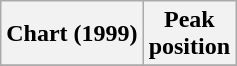<table class="wikitable sortable plainrowheaders" style="text-align:center">
<tr>
<th scope="col">Chart (1999)</th>
<th scope="col">Peak<br> position</th>
</tr>
<tr>
</tr>
</table>
